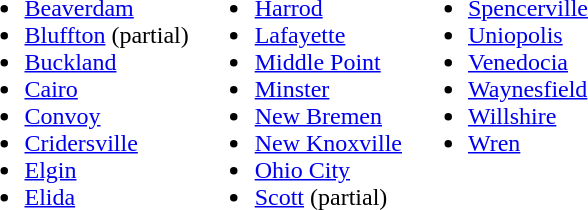<table>
<tr ---- valign="top">
<td><br><ul><li><a href='#'>Beaverdam</a></li><li><a href='#'>Bluffton</a> (partial)</li><li><a href='#'>Buckland</a></li><li><a href='#'>Cairo</a></li><li><a href='#'>Convoy</a></li><li><a href='#'>Cridersville</a></li><li><a href='#'>Elgin</a></li><li><a href='#'>Elida</a></li></ul></td>
<td><br><ul><li><a href='#'>Harrod</a></li><li><a href='#'>Lafayette</a></li><li><a href='#'>Middle Point</a></li><li><a href='#'>Minster</a></li><li><a href='#'>New Bremen</a></li><li><a href='#'>New Knoxville</a></li><li><a href='#'>Ohio City</a></li><li><a href='#'>Scott</a> (partial)</li></ul></td>
<td><br><ul><li><a href='#'>Spencerville</a></li><li><a href='#'>Uniopolis</a></li><li><a href='#'>Venedocia</a></li><li><a href='#'>Waynesfield</a></li><li><a href='#'>Willshire</a></li><li><a href='#'>Wren</a></li></ul></td>
</tr>
</table>
